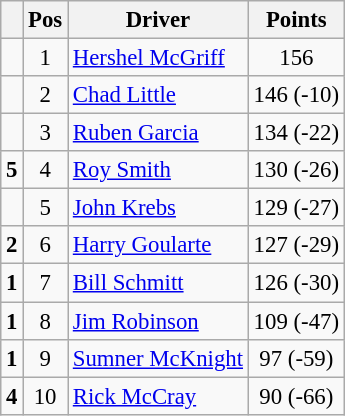<table class="wikitable" style="font-size: 95%;">
<tr>
<th></th>
<th>Pos</th>
<th>Driver</th>
<th>Points</th>
</tr>
<tr>
<td align="left"></td>
<td style="text-align:center;">1</td>
<td><a href='#'>Hershel McGriff</a></td>
<td style="text-align:center;">156</td>
</tr>
<tr>
<td align="left"></td>
<td style="text-align:center;">2</td>
<td><a href='#'>Chad Little</a></td>
<td style="text-align:center;">146 (-10)</td>
</tr>
<tr>
<td align="left"></td>
<td style="text-align:center;">3</td>
<td><a href='#'>Ruben Garcia</a></td>
<td style="text-align:center;">134 (-22)</td>
</tr>
<tr>
<td align="left"> <strong>5</strong></td>
<td style="text-align:center;">4</td>
<td><a href='#'>Roy Smith</a></td>
<td style="text-align:center;">130 (-26)</td>
</tr>
<tr>
<td align="left"></td>
<td style="text-align:center;">5</td>
<td><a href='#'>John Krebs</a></td>
<td style="text-align:center;">129 (-27)</td>
</tr>
<tr>
<td align="left"> <strong>2</strong></td>
<td style="text-align:center;">6</td>
<td><a href='#'>Harry Goularte</a></td>
<td style="text-align:center;">127 (-29)</td>
</tr>
<tr>
<td align="left"> <strong>1</strong></td>
<td style="text-align:center;">7</td>
<td><a href='#'>Bill Schmitt</a></td>
<td style="text-align:center;">126 (-30)</td>
</tr>
<tr>
<td align="left"> <strong>1</strong></td>
<td style="text-align:center;">8</td>
<td><a href='#'>Jim Robinson</a></td>
<td style="text-align:center;">109 (-47)</td>
</tr>
<tr>
<td align="left"> <strong>1</strong></td>
<td style="text-align:center;">9</td>
<td><a href='#'>Sumner McKnight</a></td>
<td style="text-align:center;">97 (-59)</td>
</tr>
<tr>
<td align="left"> <strong>4</strong></td>
<td style="text-align:center;">10</td>
<td><a href='#'>Rick McCray</a></td>
<td style="text-align:center;">90 (-66)</td>
</tr>
</table>
